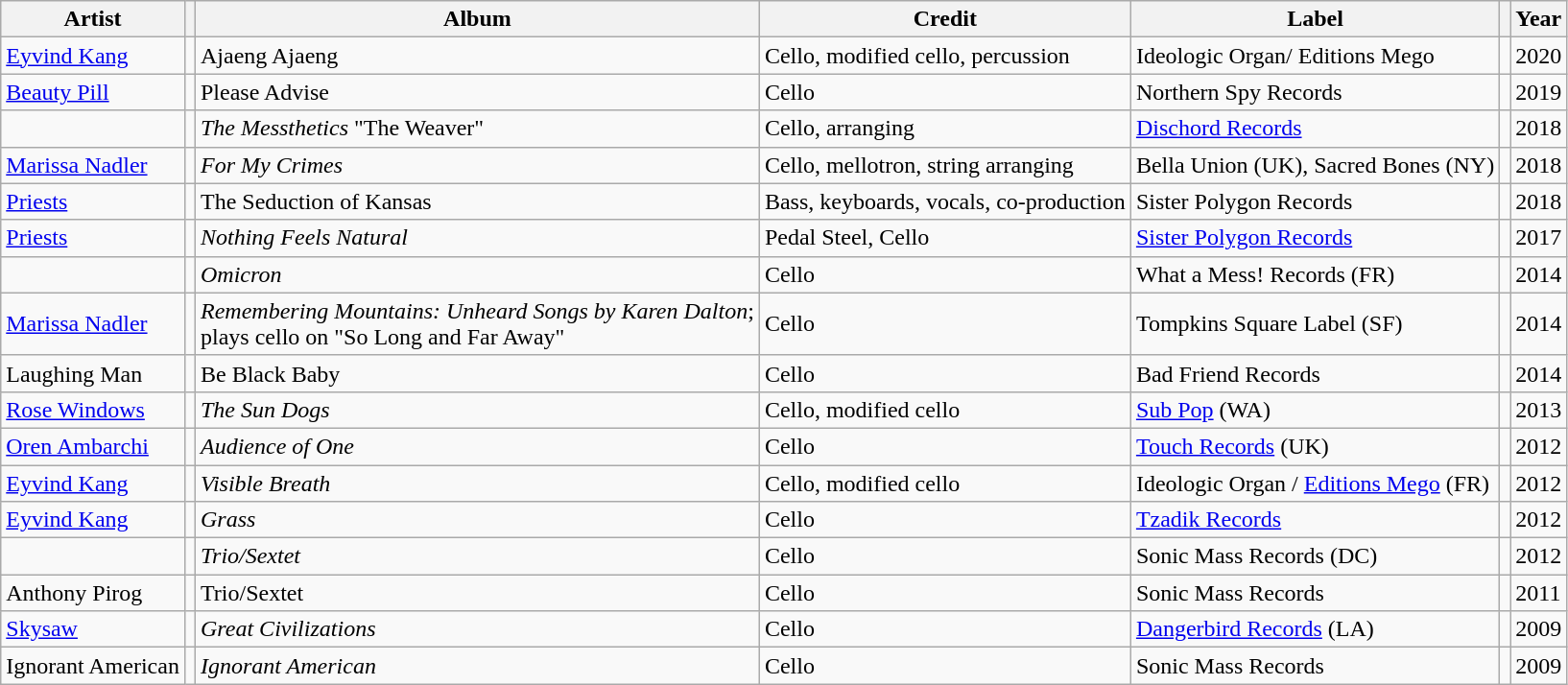<table class="wikitable">
<tr>
<th>Artist</th>
<th></th>
<th>Album</th>
<th>Credit</th>
<th>Label</th>
<th></th>
<th>Year</th>
</tr>
<tr>
<td><a href='#'>Eyvind Kang</a></td>
<td></td>
<td>Ajaeng Ajaeng</td>
<td>Cello, modified cello, percussion</td>
<td>Ideologic Organ/ Editions Mego</td>
<td></td>
<td>2020</td>
</tr>
<tr>
<td><a href='#'>Beauty Pill</a></td>
<td></td>
<td>Please Advise</td>
<td>Cello</td>
<td>Northern Spy Records</td>
<td></td>
<td>2019</td>
</tr>
<tr>
<td></td>
<td></td>
<td><em>The Messthetics</em> "The Weaver"</td>
<td>Cello, arranging</td>
<td><a href='#'>Dischord Records</a></td>
<td></td>
<td>2018</td>
</tr>
<tr>
<td><a href='#'>Marissa Nadler</a></td>
<td></td>
<td><em>For My Crimes</em></td>
<td>Cello, mellotron, string arranging</td>
<td>Bella Union (UK), Sacred Bones (NY)</td>
<td></td>
<td>2018</td>
</tr>
<tr>
<td><a href='#'>Priests</a></td>
<td></td>
<td>The Seduction of Kansas</td>
<td>Bass, keyboards, vocals, co-production</td>
<td>Sister Polygon Records</td>
<td></td>
<td>2018</td>
</tr>
<tr>
<td><a href='#'>Priests</a></td>
<td></td>
<td><em>Nothing Feels Natural</em></td>
<td>Pedal Steel, Cello</td>
<td><a href='#'>Sister Polygon Records</a></td>
<td></td>
<td>2017</td>
</tr>
<tr>
<td></td>
<td></td>
<td><em>Omicron</em></td>
<td>Cello</td>
<td>What a Mess! Records (FR)</td>
<td></td>
<td>2014</td>
</tr>
<tr>
<td><a href='#'>Marissa Nadler</a></td>
<td></td>
<td><em>Remembering Mountains: Unheard Songs by Karen Dalton</em>;<br>plays cello on "So Long and Far Away"</td>
<td>Cello</td>
<td>Tompkins Square Label (SF)</td>
<td></td>
<td>2014</td>
</tr>
<tr>
<td>Laughing Man</td>
<td></td>
<td>Be Black Baby</td>
<td>Cello</td>
<td>Bad Friend Records</td>
<td></td>
<td>2014</td>
</tr>
<tr>
<td><a href='#'>Rose Windows</a></td>
<td></td>
<td><em>The Sun Dogs</em></td>
<td>Cello, modified cello</td>
<td><a href='#'>Sub Pop</a> (WA)</td>
<td></td>
<td>2013</td>
</tr>
<tr>
<td><a href='#'>Oren Ambarchi</a></td>
<td></td>
<td><em>Audience of One</em></td>
<td>Cello</td>
<td><a href='#'>Touch Records</a> (UK)</td>
<td></td>
<td>2012</td>
</tr>
<tr>
<td><a href='#'>Eyvind Kang</a></td>
<td></td>
<td><em>Visible Breath</em></td>
<td>Cello, modified cello</td>
<td>Ideologic Organ / <a href='#'>Editions Mego</a> (FR)</td>
<td></td>
<td>2012</td>
</tr>
<tr>
<td><a href='#'>Eyvind Kang</a></td>
<td></td>
<td><em>Grass</em></td>
<td>Cello</td>
<td><a href='#'>Tzadik Records</a></td>
<td></td>
<td>2012</td>
</tr>
<tr>
<td></td>
<td></td>
<td><em>Trio/Sextet</em></td>
<td>Cello</td>
<td>Sonic Mass Records (DC)</td>
<td></td>
<td>2012</td>
</tr>
<tr>
<td>Anthony Pirog</td>
<td></td>
<td>Trio/Sextet</td>
<td>Cello</td>
<td>Sonic Mass Records</td>
<td></td>
<td>2011</td>
</tr>
<tr>
<td><a href='#'>Skysaw</a></td>
<td></td>
<td><em>Great Civilizations</em></td>
<td>Cello</td>
<td><a href='#'>Dangerbird Records</a> (LA)</td>
<td></td>
<td>2009</td>
</tr>
<tr>
<td>Ignorant American</td>
<td></td>
<td><em>Ignorant American</em></td>
<td>Cello</td>
<td>Sonic Mass Records</td>
<td></td>
<td>2009</td>
</tr>
</table>
